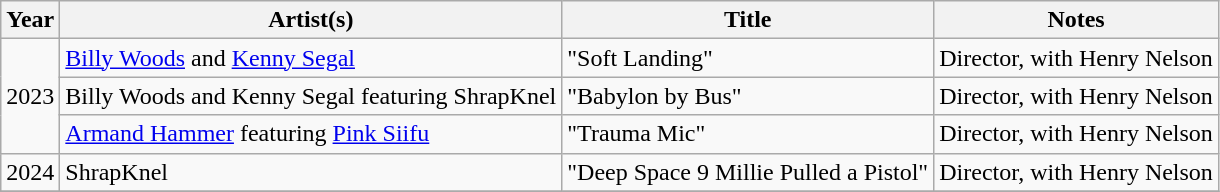<table class="wikitable sortable">
<tr>
<th>Year</th>
<th>Artist(s)</th>
<th>Title</th>
<th class=unsortable>Notes</th>
</tr>
<tr>
<td rowspan="3">2023</td>
<td><a href='#'>Billy Woods</a> and <a href='#'>Kenny Segal</a></td>
<td>"Soft Landing"</td>
<td>Director, with Henry Nelson</td>
</tr>
<tr>
<td>Billy Woods and Kenny Segal featuring ShrapKnel</td>
<td>"Babylon by Bus"</td>
<td>Director, with Henry Nelson</td>
</tr>
<tr>
<td><a href='#'>Armand Hammer</a> featuring <a href='#'>Pink Siifu</a></td>
<td>"Trauma Mic"</td>
<td>Director, with Henry Nelson</td>
</tr>
<tr>
<td>2024</td>
<td>ShrapKnel</td>
<td>"Deep Space 9 Millie Pulled a Pistol"</td>
<td>Director, with Henry Nelson</td>
</tr>
<tr>
</tr>
</table>
